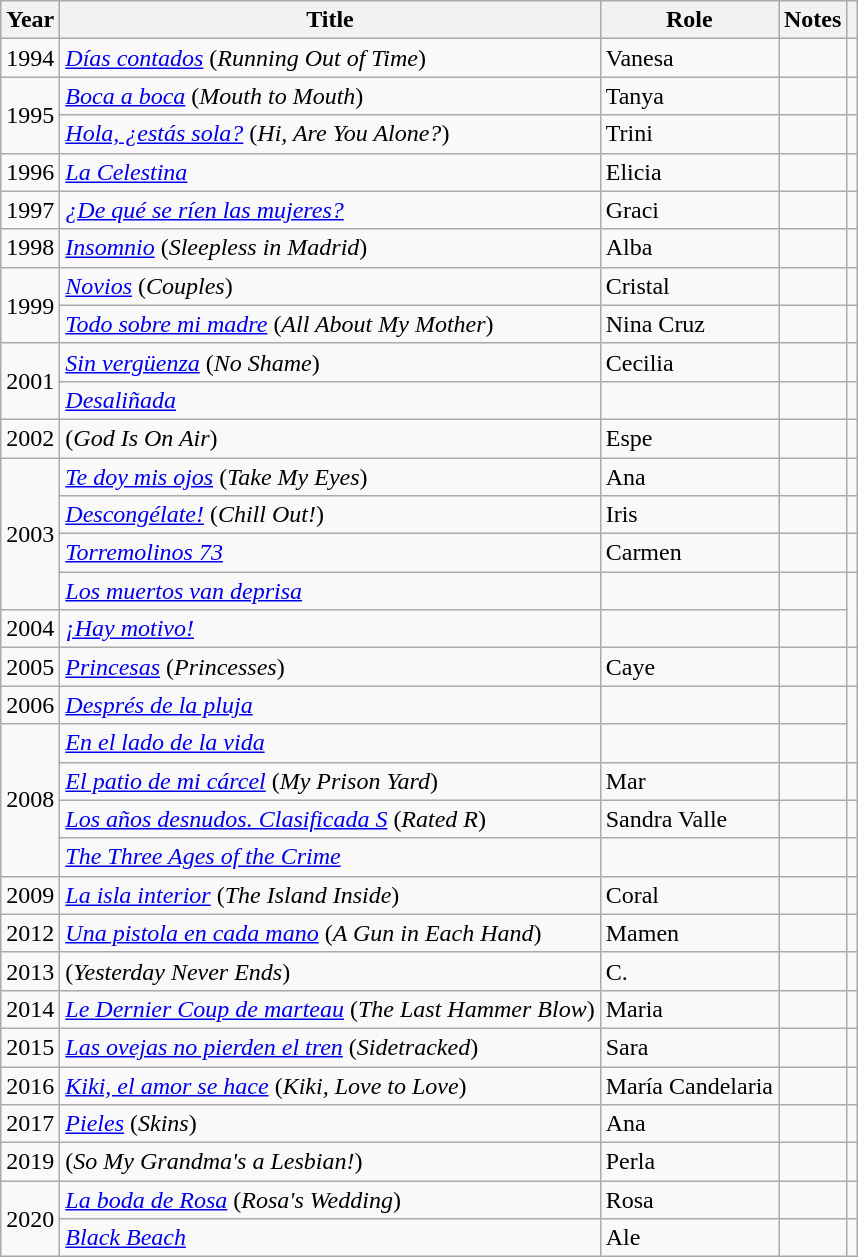<table class="wikitable sortable">
<tr>
<th>Year</th>
<th>Title</th>
<th>Role</th>
<th class="unsortable">Notes</th>
<th class="unsortable"></th>
</tr>
<tr>
<td align = "center">1994</td>
<td><em><a href='#'>Días contados</a></em> (<em>Running Out of Time</em>)</td>
<td>Vanesa</td>
<td></td>
<td align = "center"></td>
</tr>
<tr>
<td rowspan="2" align = "center">1995</td>
<td><em><a href='#'>Boca a boca</a></em> (<em>Mouth to Mouth</em>)</td>
<td>Tanya</td>
<td></td>
<td align = "center"></td>
</tr>
<tr>
<td><em><a href='#'>Hola, ¿estás sola?</a></em> (<em>Hi, Are You Alone?</em>)</td>
<td>Trini</td>
<td></td>
<td align = "center"></td>
</tr>
<tr>
<td align = "center">1996</td>
<td><em><a href='#'>La Celestina</a></em></td>
<td>Elicia</td>
<td></td>
<td align = "center"><br></td>
</tr>
<tr>
<td align = "center">1997</td>
<td><em><a href='#'>¿De qué se ríen las mujeres?</a></em></td>
<td>Graci</td>
<td></td>
<td align = "center"></td>
</tr>
<tr>
<td align = "center">1998</td>
<td><em><a href='#'>Insomnio</a></em> (<em>Sleepless in Madrid</em>)</td>
<td>Alba</td>
<td></td>
<td align = "center"></td>
</tr>
<tr>
<td rowspan="2" align = "center">1999</td>
<td><em><a href='#'>Novios</a></em> (<em>Couples</em>)</td>
<td>Cristal</td>
<td></td>
<td align = "center"></td>
</tr>
<tr>
<td><em><a href='#'>Todo sobre mi madre</a></em> (<em>All About My Mother</em>)</td>
<td>Nina Cruz</td>
<td></td>
<td align = "center"></td>
</tr>
<tr>
<td rowspan="2" align = "center">2001</td>
<td><em><a href='#'>Sin vergüenza</a></em> (<em>No Shame</em>)</td>
<td>Cecilia</td>
<td></td>
<td align = "center"></td>
</tr>
<tr>
<td><em><a href='#'>Desaliñada</a></em></td>
<td></td>
<td></td>
</tr>
<tr>
<td align = "center">2002</td>
<td><em></em> (<em>God Is On Air</em>)</td>
<td>Espe</td>
<td></td>
<td align = "center"></td>
</tr>
<tr>
<td align = "center" rowspan="4">2003</td>
<td><em><a href='#'>Te doy mis ojos</a></em> (<em>Take My Eyes</em>)</td>
<td>Ana</td>
<td></td>
<td align = "center"></td>
</tr>
<tr>
<td><em><a href='#'>Descongélate!</a></em> (<em>Chill Out!</em>)</td>
<td>Iris</td>
<td></td>
<td align = "center"></td>
</tr>
<tr>
<td><em><a href='#'>Torremolinos 73</a></em></td>
<td>Carmen</td>
<td></td>
<td align = "center"></td>
</tr>
<tr>
<td><em><a href='#'>Los muertos van deprisa</a></em></td>
<td></td>
<td></td>
</tr>
<tr>
<td align = "center">2004</td>
<td><em><a href='#'>¡Hay motivo!</a></em></td>
<td></td>
<td></td>
</tr>
<tr>
<td align = "center" rowspan="1">2005</td>
<td><em><a href='#'>Princesas</a></em> (<em>Princesses</em>)</td>
<td>Caye</td>
<td></td>
<td align = "center"></td>
</tr>
<tr>
<td rowspan="1" align = "center">2006</td>
<td><em><a href='#'>Després de la pluja</a></em></td>
<td></td>
<td></td>
</tr>
<tr>
<td rowspan="4" align = "center">2008</td>
<td><em><a href='#'>En el lado de la vida</a></em></td>
<td></td>
<td></td>
</tr>
<tr>
<td><em><a href='#'>El patio de mi cárcel</a></em> (<em>My Prison Yard</em>)</td>
<td>Mar</td>
<td></td>
<td align = "center"></td>
</tr>
<tr>
<td><em><a href='#'>Los años desnudos. Clasificada S</a></em> (<em>Rated R</em>)</td>
<td>Sandra Valle</td>
<td></td>
<td align = "center"></td>
</tr>
<tr>
<td><em><a href='#'>The Three Ages of the Crime</a></em></td>
<td></td>
<td></td>
</tr>
<tr>
<td align = "center" rowspan="1">2009</td>
<td><em><a href='#'>La isla interior</a></em> (<em>The Island Inside</em>)</td>
<td>Coral</td>
<td></td>
<td align = "center"></td>
</tr>
<tr>
<td align = "center">2012</td>
<td><em><a href='#'>Una pistola en cada mano</a></em> (<em>A Gun in Each Hand</em>)</td>
<td>Mamen</td>
<td></td>
<td align = "center"></td>
</tr>
<tr>
<td align = "center">2013</td>
<td><em></em> (<em>Yesterday Never Ends</em>)</td>
<td>C.</td>
<td></td>
<td align = "center"></td>
</tr>
<tr>
<td align = "center">2014</td>
<td><em><a href='#'>Le Dernier Coup de marteau</a></em> (<em>The Last Hammer Blow</em>)</td>
<td>Maria</td>
<td></td>
<td align = "center"></td>
</tr>
<tr>
<td align = "center">2015</td>
<td><em><a href='#'>Las ovejas no pierden el tren</a></em> (<em>Sidetracked</em>)</td>
<td>Sara</td>
<td></td>
<td align = "center"></td>
</tr>
<tr>
<td align = "center">2016</td>
<td><em><a href='#'>Kiki, el amor se hace</a></em> (<em>Kiki, Love to Love</em>)</td>
<td>María Candelaria</td>
<td></td>
<td align = "center"></td>
</tr>
<tr>
<td align = "center">2017</td>
<td><em><a href='#'>Pieles</a></em> (<em>Skins</em>)</td>
<td>Ana</td>
<td></td>
<td align = "center"></td>
</tr>
<tr>
<td align = "center">2019</td>
<td><em></em> (<em>So My Grandma's a Lesbian!</em>)</td>
<td>Perla</td>
<td></td>
<td align = "center"></td>
</tr>
<tr>
<td rowspan = "2" align = "center">2020</td>
<td><em><a href='#'>La boda de Rosa</a></em> (<em>Rosa's Wedding</em>)</td>
<td>Rosa</td>
<td></td>
<td align = "center"></td>
</tr>
<tr>
<td><em><a href='#'>Black Beach</a></em></td>
<td>Ale</td>
<td></td>
<td align = "center"></td>
</tr>
</table>
